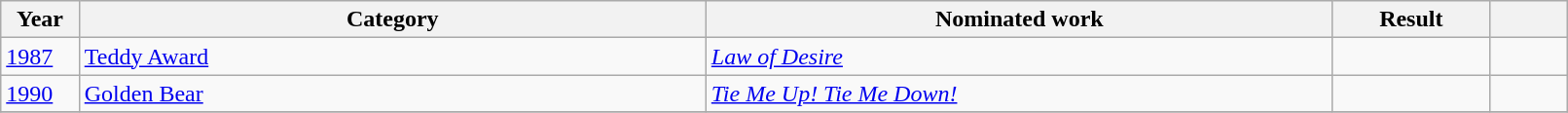<table class="wikitable" style="width:85%;">
<tr>
<th width=5%>Year</th>
<th style="width:40%;">Category</th>
<th style="width:40%;">Nominated work</th>
<th style="width:10%;">Result</th>
<th width=5%></th>
</tr>
<tr>
<td><a href='#'>1987</a></td>
<td><a href='#'>Teddy Award</a></td>
<td><em><a href='#'>Law of Desire</a></em></td>
<td></td>
<td></td>
</tr>
<tr>
<td><a href='#'>1990</a></td>
<td><a href='#'>Golden Bear</a></td>
<td><em><a href='#'>Tie Me Up! Tie Me Down!</a></em></td>
<td></td>
<td></td>
</tr>
<tr>
</tr>
</table>
